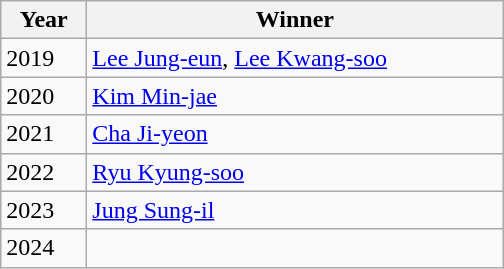<table class="wikitable">
<tr align=center>
<th style="width:50px">Year</th>
<th style="width:270px">Winner</th>
</tr>
<tr>
<td>2019</td>
<td><a href='#'>Lee Jung-eun</a>, <a href='#'>Lee Kwang-soo</a></td>
</tr>
<tr>
<td>2020</td>
<td><a href='#'>Kim Min-jae</a></td>
</tr>
<tr>
<td>2021</td>
<td><a href='#'>Cha Ji-yeon</a></td>
</tr>
<tr>
<td>2022</td>
<td><a href='#'>Ryu Kyung-soo</a></td>
</tr>
<tr>
<td>2023</td>
<td><a href='#'>Jung Sung-il</a></td>
</tr>
<tr>
<td>2024</td>
<td></td>
</tr>
</table>
